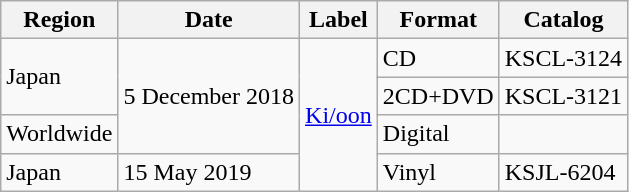<table class="wikitable">
<tr>
<th>Region</th>
<th>Date</th>
<th>Label</th>
<th>Format</th>
<th>Catalog</th>
</tr>
<tr>
<td rowspan="2">Japan</td>
<td rowspan="3">5 December 2018</td>
<td rowspan="4"><a href='#'>Ki/oon</a></td>
<td>CD</td>
<td>KSCL-3124</td>
</tr>
<tr>
<td>2CD+DVD</td>
<td>KSCL-3121</td>
</tr>
<tr>
<td>Worldwide</td>
<td>Digital</td>
</tr>
<tr>
<td>Japan</td>
<td>15 May 2019</td>
<td>Vinyl</td>
<td>KSJL-6204</td>
</tr>
</table>
